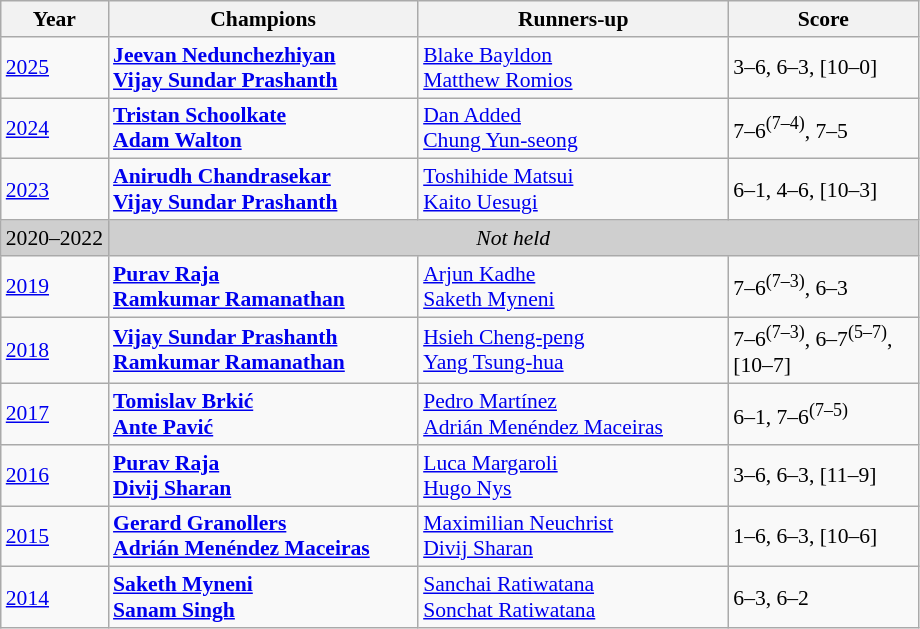<table class="wikitable" style="font-size:90%">
<tr>
<th>Year</th>
<th width="200">Champions</th>
<th width="200">Runners-up</th>
<th width="120">Score</th>
</tr>
<tr>
<td><a href='#'>2025</a></td>
<td> <strong><a href='#'>Jeevan Nedunchezhiyan</a></strong> <br>  <strong><a href='#'>Vijay Sundar Prashanth</a></strong></td>
<td> <a href='#'>Blake Bayldon</a> <br>  <a href='#'>Matthew Romios</a></td>
<td>3–6, 6–3, [10–0]</td>
</tr>
<tr>
<td><a href='#'>2024</a></td>
<td> <strong><a href='#'>Tristan Schoolkate</a></strong> <br>  <strong><a href='#'>Adam Walton</a></strong></td>
<td> <a href='#'>Dan Added</a> <br>  <a href='#'>Chung Yun-seong</a></td>
<td>7–6<sup>(7–4)</sup>, 7–5</td>
</tr>
<tr>
<td><a href='#'>2023</a></td>
<td> <strong><a href='#'>Anirudh Chandrasekar</a></strong> <br>  <strong><a href='#'>Vijay Sundar Prashanth</a></strong></td>
<td> <a href='#'>Toshihide Matsui</a> <br>  <a href='#'>Kaito Uesugi</a></td>
<td>6–1, 4–6, [10–3]</td>
</tr>
<tr>
<td style="background:#cfcfcf">2020–2022</td>
<td colspan=3 align=center style="background:#cfcfcf"><em>Not held</em></td>
</tr>
<tr>
<td><a href='#'>2019</a></td>
<td> <strong><a href='#'>Purav Raja</a></strong> <br>  <strong><a href='#'>Ramkumar Ramanathan</a></strong></td>
<td> <a href='#'>Arjun Kadhe</a> <br>  <a href='#'>Saketh Myneni</a></td>
<td>7–6<sup>(7–3)</sup>, 6–3</td>
</tr>
<tr>
<td><a href='#'>2018</a></td>
<td> <strong><a href='#'>Vijay Sundar Prashanth</a></strong> <br>  <strong><a href='#'>Ramkumar Ramanathan</a></strong></td>
<td> <a href='#'>Hsieh Cheng-peng</a> <br>  <a href='#'>Yang Tsung-hua</a></td>
<td>7–6<sup>(7–3)</sup>, 6–7<sup>(5–7)</sup>, [10–7]</td>
</tr>
<tr>
<td><a href='#'>2017</a></td>
<td> <strong><a href='#'>Tomislav Brkić</a></strong> <br>  <strong><a href='#'>Ante Pavić</a></strong></td>
<td> <a href='#'>Pedro Martínez</a> <br>  <a href='#'>Adrián Menéndez Maceiras</a></td>
<td>6–1, 7–6<sup>(7–5)</sup></td>
</tr>
<tr>
<td><a href='#'>2016</a></td>
<td> <strong><a href='#'>Purav Raja</a></strong> <br>  <strong><a href='#'>Divij Sharan</a></strong></td>
<td> <a href='#'>Luca Margaroli</a> <br>  <a href='#'>Hugo Nys</a></td>
<td>3–6, 6–3, [11–9]</td>
</tr>
<tr>
<td><a href='#'>2015</a></td>
<td> <strong><a href='#'>Gerard Granollers</a></strong> <br>  <strong><a href='#'>Adrián Menéndez Maceiras</a></strong></td>
<td> <a href='#'>Maximilian Neuchrist</a> <br>  <a href='#'>Divij Sharan</a></td>
<td>1–6, 6–3, [10–6]</td>
</tr>
<tr>
<td><a href='#'>2014</a></td>
<td> <strong><a href='#'>Saketh Myneni</a></strong><br> <strong><a href='#'>Sanam Singh</a></strong></td>
<td> <a href='#'>Sanchai Ratiwatana</a><br> <a href='#'>Sonchat Ratiwatana</a></td>
<td>6–3, 6–2</td>
</tr>
</table>
